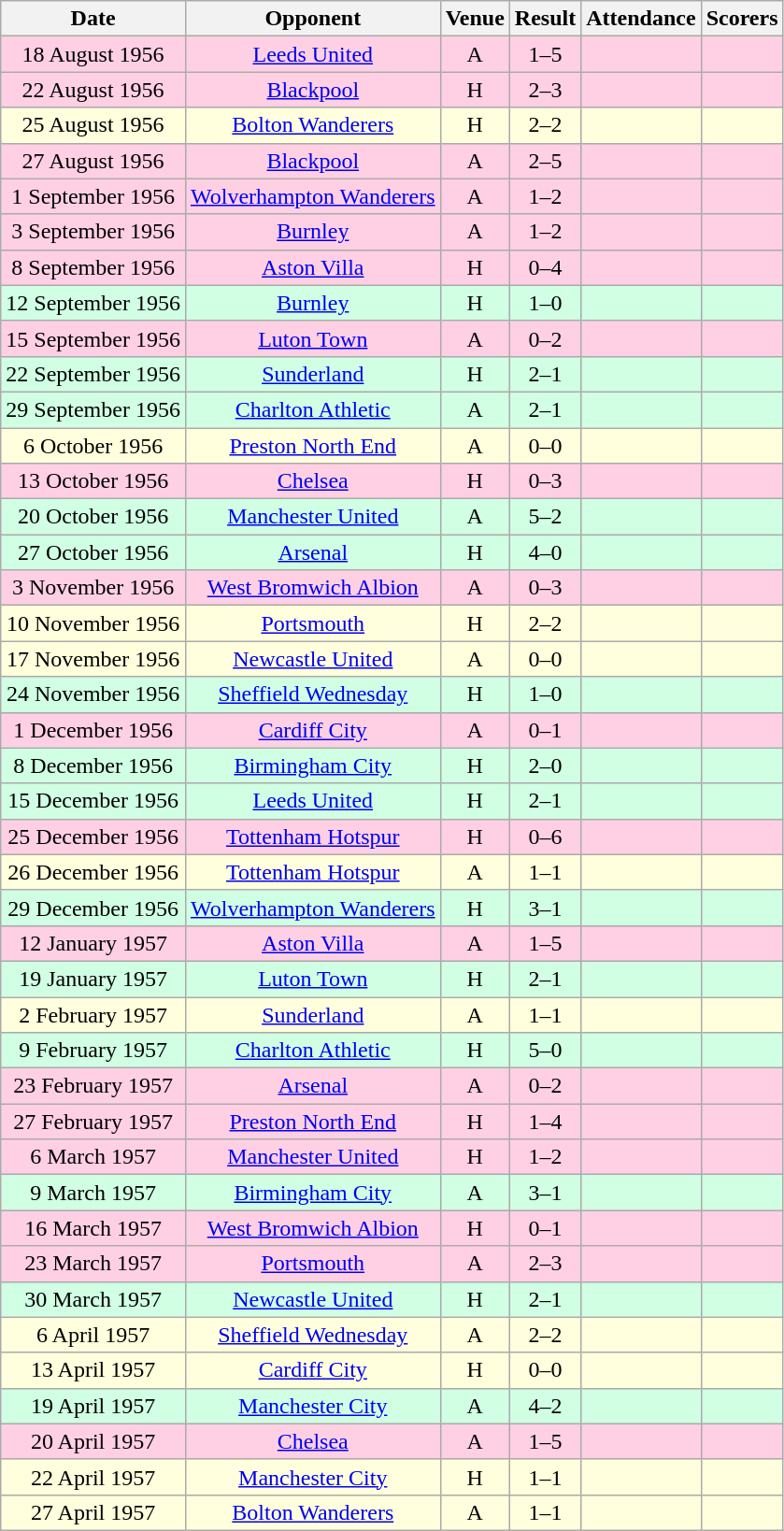<table class="wikitable sortable" style="text-align:center">
<tr>
<th>Date</th>
<th>Opponent</th>
<th>Venue</th>
<th>Result</th>
<th>Attendance</th>
<th>Scorers</th>
</tr>
<tr style="background-color: #ffd0e3;">
<td>18 August 1956</td>
<td><a href='#'>Leeds United</a></td>
<td>A</td>
<td>1–5</td>
<td></td>
<td></td>
</tr>
<tr style="background-color: #ffd0e3;">
<td>22 August 1956</td>
<td><a href='#'>Blackpool</a></td>
<td>H</td>
<td>2–3</td>
<td></td>
<td></td>
</tr>
<tr style="background-color: #ffffdd;">
<td>25 August 1956</td>
<td><a href='#'>Bolton Wanderers</a></td>
<td>H</td>
<td>2–2</td>
<td></td>
<td></td>
</tr>
<tr style="background-color: #ffd0e3;">
<td>27 August 1956</td>
<td><a href='#'>Blackpool</a></td>
<td>A</td>
<td>2–5</td>
<td></td>
<td></td>
</tr>
<tr style="background-color: #ffd0e3;">
<td>1 September 1956</td>
<td><a href='#'>Wolverhampton Wanderers</a></td>
<td>A</td>
<td>1–2</td>
<td></td>
<td></td>
</tr>
<tr style="background-color: #ffd0e3;">
<td>3 September 1956</td>
<td><a href='#'>Burnley</a></td>
<td>A</td>
<td>1–2</td>
<td></td>
<td></td>
</tr>
<tr style="background-color: #ffd0e3;">
<td>8 September 1956</td>
<td><a href='#'>Aston Villa</a></td>
<td>H</td>
<td>0–4</td>
<td></td>
<td></td>
</tr>
<tr style="background-color: #d0ffe3;">
<td>12 September 1956</td>
<td><a href='#'>Burnley</a></td>
<td>H</td>
<td>1–0</td>
<td></td>
<td></td>
</tr>
<tr style="background-color: #ffd0e3;">
<td>15 September 1956</td>
<td><a href='#'>Luton Town</a></td>
<td>A</td>
<td>0–2</td>
<td></td>
<td></td>
</tr>
<tr style="background-color: #d0ffe3;">
<td>22 September 1956</td>
<td><a href='#'>Sunderland</a></td>
<td>H</td>
<td>2–1</td>
<td></td>
<td></td>
</tr>
<tr style="background-color: #d0ffe3;">
<td>29 September 1956</td>
<td><a href='#'>Charlton Athletic</a></td>
<td>A</td>
<td>2–1</td>
<td></td>
<td></td>
</tr>
<tr style="background-color: #ffffdd;">
<td>6 October 1956</td>
<td><a href='#'>Preston North End</a></td>
<td>A</td>
<td>0–0</td>
<td></td>
<td></td>
</tr>
<tr style="background-color: #ffd0e3;">
<td>13 October 1956</td>
<td><a href='#'>Chelsea</a></td>
<td>H</td>
<td>0–3</td>
<td></td>
<td></td>
</tr>
<tr style="background-color: #d0ffe3;">
<td>20 October 1956</td>
<td><a href='#'>Manchester United</a></td>
<td>A</td>
<td>5–2</td>
<td></td>
<td></td>
</tr>
<tr style="background-color: #d0ffe3;">
<td>27 October 1956</td>
<td><a href='#'>Arsenal</a></td>
<td>H</td>
<td>4–0</td>
<td></td>
<td></td>
</tr>
<tr style="background-color: #ffd0e3;">
<td>3 November 1956</td>
<td><a href='#'>West Bromwich Albion</a></td>
<td>A</td>
<td>0–3</td>
<td></td>
<td></td>
</tr>
<tr style="background-color: #ffffdd;">
<td>10 November 1956</td>
<td><a href='#'>Portsmouth</a></td>
<td>H</td>
<td>2–2</td>
<td></td>
<td></td>
</tr>
<tr style="background-color: #ffffdd;">
<td>17 November 1956</td>
<td><a href='#'>Newcastle United</a></td>
<td>A</td>
<td>0–0</td>
<td></td>
<td></td>
</tr>
<tr style="background-color: #d0ffe3;">
<td>24 November 1956</td>
<td><a href='#'>Sheffield Wednesday</a></td>
<td>H</td>
<td>1–0</td>
<td></td>
<td></td>
</tr>
<tr style="background-color: #ffd0e3;">
<td>1 December 1956</td>
<td><a href='#'>Cardiff City</a></td>
<td>A</td>
<td>0–1</td>
<td></td>
<td></td>
</tr>
<tr style="background-color: #d0ffe3;">
<td>8 December 1956</td>
<td><a href='#'>Birmingham City</a></td>
<td>H</td>
<td>2–0</td>
<td></td>
<td></td>
</tr>
<tr style="background-color: #d0ffe3;">
<td>15 December 1956</td>
<td><a href='#'>Leeds United</a></td>
<td>H</td>
<td>2–1</td>
<td></td>
<td></td>
</tr>
<tr style="background-color: #ffd0e3;">
<td>25 December 1956</td>
<td><a href='#'>Tottenham Hotspur</a></td>
<td>H</td>
<td>0–6</td>
<td></td>
<td></td>
</tr>
<tr style="background-color: #ffffdd;">
<td>26 December 1956</td>
<td><a href='#'>Tottenham Hotspur</a></td>
<td>A</td>
<td>1–1</td>
<td></td>
<td></td>
</tr>
<tr style="background-color: #d0ffe3;">
<td>29 December 1956</td>
<td><a href='#'>Wolverhampton Wanderers</a></td>
<td>H</td>
<td>3–1</td>
<td></td>
<td></td>
</tr>
<tr style="background-color: #ffd0e3;">
<td>12 January 1957</td>
<td><a href='#'>Aston Villa</a></td>
<td>A</td>
<td>1–5</td>
<td></td>
<td></td>
</tr>
<tr style="background-color: #d0ffe3;">
<td>19 January 1957</td>
<td><a href='#'>Luton Town</a></td>
<td>H</td>
<td>2–1</td>
<td></td>
<td></td>
</tr>
<tr style="background-color: #ffffdd;">
<td>2 February 1957</td>
<td><a href='#'>Sunderland</a></td>
<td>A</td>
<td>1–1</td>
<td></td>
<td></td>
</tr>
<tr style="background-color: #d0ffe3;">
<td>9 February 1957</td>
<td><a href='#'>Charlton Athletic</a></td>
<td>H</td>
<td>5–0</td>
<td></td>
<td></td>
</tr>
<tr style="background-color: #ffd0e3;">
<td>23 February 1957</td>
<td><a href='#'>Arsenal</a></td>
<td>A</td>
<td>0–2</td>
<td></td>
<td></td>
</tr>
<tr style="background-color: #ffd0e3;">
<td>27 February 1957</td>
<td><a href='#'>Preston North End</a></td>
<td>H</td>
<td>1–4</td>
<td></td>
<td></td>
</tr>
<tr style="background-color: #ffd0e3;">
<td>6 March 1957</td>
<td><a href='#'>Manchester United</a></td>
<td>H</td>
<td>1–2</td>
<td></td>
<td></td>
</tr>
<tr style="background-color: #d0ffe3;">
<td>9 March 1957</td>
<td><a href='#'>Birmingham City</a></td>
<td>A</td>
<td>3–1</td>
<td></td>
<td></td>
</tr>
<tr style="background-color: #ffd0e3;">
<td>16 March 1957</td>
<td><a href='#'>West Bromwich Albion</a></td>
<td>H</td>
<td>0–1</td>
<td></td>
<td></td>
</tr>
<tr style="background-color: #ffd0e3;">
<td>23 March 1957</td>
<td><a href='#'>Portsmouth</a></td>
<td>A</td>
<td>2–3</td>
<td></td>
<td></td>
</tr>
<tr style="background-color: #d0ffe3;">
<td>30 March 1957</td>
<td><a href='#'>Newcastle United</a></td>
<td>H</td>
<td>2–1</td>
<td></td>
<td></td>
</tr>
<tr style="background-color: #ffffdd;">
<td>6 April 1957</td>
<td><a href='#'>Sheffield Wednesday</a></td>
<td>A</td>
<td>2–2</td>
<td></td>
<td></td>
</tr>
<tr style="background-color: #ffffdd;">
<td>13 April 1957</td>
<td><a href='#'>Cardiff City</a></td>
<td>H</td>
<td>0–0</td>
<td></td>
<td></td>
</tr>
<tr style="background-color: #d0ffe3;">
<td>19 April 1957</td>
<td><a href='#'>Manchester City</a></td>
<td>A</td>
<td>4–2</td>
<td></td>
<td></td>
</tr>
<tr style="background-color: #ffd0e3;">
<td>20 April 1957</td>
<td><a href='#'>Chelsea</a></td>
<td>A</td>
<td>1–5</td>
<td></td>
<td></td>
</tr>
<tr style="background-color: #ffffdd;">
<td>22 April 1957</td>
<td><a href='#'>Manchester City</a></td>
<td>H</td>
<td>1–1</td>
<td></td>
<td></td>
</tr>
<tr style="background-color: #ffffdd;">
<td>27 April 1957</td>
<td><a href='#'>Bolton Wanderers</a></td>
<td>A</td>
<td>1–1</td>
<td></td>
<td></td>
</tr>
</table>
